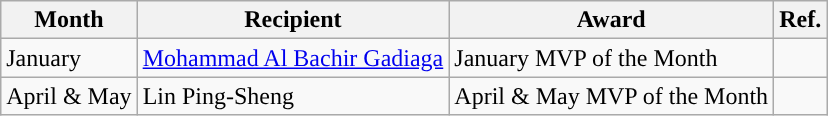<table class="wikitable">
<tr>
<th>Month</th>
<th>Recipient</th>
<th>Award</th>
<th>Ref.</th>
</tr>
<tr>
<td>January</td>
<td><a href='#'>Mohammad Al Bachir Gadiaga</a></td>
<td>January MVP of the Month</td>
<td></td>
</tr>
<tr>
<td>April & May</td>
<td>Lin Ping-Sheng</td>
<td>April & May MVP of the Month</td>
<td></td>
</tr>
</table>
